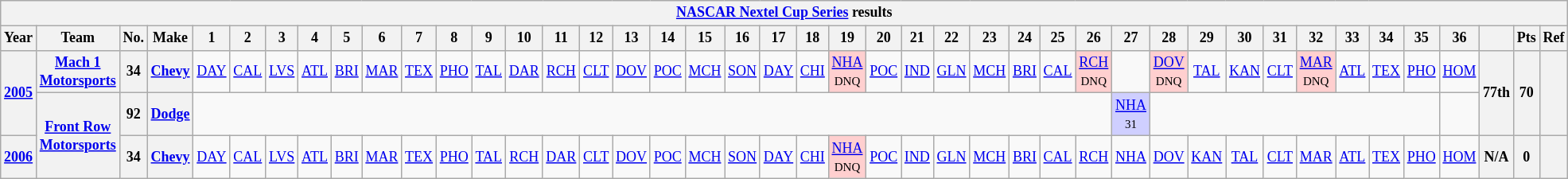<table class="wikitable" style="text-align:center; font-size:75%">
<tr>
<th colspan=43><a href='#'>NASCAR Nextel Cup Series</a> results</th>
</tr>
<tr>
<th>Year</th>
<th>Team</th>
<th>No.</th>
<th>Make</th>
<th>1</th>
<th>2</th>
<th>3</th>
<th>4</th>
<th>5</th>
<th>6</th>
<th>7</th>
<th>8</th>
<th>9</th>
<th>10</th>
<th>11</th>
<th>12</th>
<th>13</th>
<th>14</th>
<th>15</th>
<th>16</th>
<th>17</th>
<th>18</th>
<th>19</th>
<th>20</th>
<th>21</th>
<th>22</th>
<th>23</th>
<th>24</th>
<th>25</th>
<th>26</th>
<th>27</th>
<th>28</th>
<th>29</th>
<th>30</th>
<th>31</th>
<th>32</th>
<th>33</th>
<th>34</th>
<th>35</th>
<th>36</th>
<th></th>
<th>Pts</th>
<th>Ref</th>
</tr>
<tr>
<th rowspan=2><a href='#'>2005</a></th>
<th><a href='#'>Mach 1 Motorsports</a></th>
<th>34</th>
<th><a href='#'>Chevy</a></th>
<td><a href='#'>DAY</a></td>
<td><a href='#'>CAL</a></td>
<td><a href='#'>LVS</a></td>
<td><a href='#'>ATL</a></td>
<td><a href='#'>BRI</a></td>
<td><a href='#'>MAR</a></td>
<td><a href='#'>TEX</a></td>
<td><a href='#'>PHO</a></td>
<td><a href='#'>TAL</a></td>
<td><a href='#'>DAR</a></td>
<td><a href='#'>RCH</a></td>
<td><a href='#'>CLT</a></td>
<td><a href='#'>DOV</a></td>
<td><a href='#'>POC</a></td>
<td><a href='#'>MCH</a></td>
<td><a href='#'>SON</a></td>
<td><a href='#'>DAY</a></td>
<td><a href='#'>CHI</a></td>
<td style="background:#FFCFCF;"><a href='#'>NHA</a><br><small>DNQ</small></td>
<td><a href='#'>POC</a></td>
<td><a href='#'>IND</a></td>
<td><a href='#'>GLN</a></td>
<td><a href='#'>MCH</a></td>
<td><a href='#'>BRI</a></td>
<td><a href='#'>CAL</a></td>
<td style="background:#FFCFCF;"><a href='#'>RCH</a><br><small>DNQ</small></td>
<td></td>
<td style="background:#FFCFCF;"><a href='#'>DOV</a><br><small>DNQ</small></td>
<td><a href='#'>TAL</a></td>
<td><a href='#'>KAN</a></td>
<td><a href='#'>CLT</a></td>
<td style="background:#FFCFCF;"><a href='#'>MAR</a><br><small>DNQ</small></td>
<td><a href='#'>ATL</a></td>
<td><a href='#'>TEX</a></td>
<td><a href='#'>PHO</a></td>
<td><a href='#'>HOM</a></td>
<th rowspan=2>77th</th>
<th rowspan=2>70</th>
<th rowspan=2></th>
</tr>
<tr>
<th rowspan=2><a href='#'>Front Row Motorsports</a></th>
<th>92</th>
<th><a href='#'>Dodge</a></th>
<td colspan=26></td>
<td style="background:#CFCFFF;"><a href='#'>NHA</a><br><small>31</small></td>
<td colspan=8></td>
</tr>
<tr>
<th><a href='#'>2006</a></th>
<th>34</th>
<th><a href='#'>Chevy</a></th>
<td><a href='#'>DAY</a></td>
<td><a href='#'>CAL</a></td>
<td><a href='#'>LVS</a></td>
<td><a href='#'>ATL</a></td>
<td><a href='#'>BRI</a></td>
<td><a href='#'>MAR</a></td>
<td><a href='#'>TEX</a></td>
<td><a href='#'>PHO</a></td>
<td><a href='#'>TAL</a></td>
<td><a href='#'>RCH</a></td>
<td><a href='#'>DAR</a></td>
<td><a href='#'>CLT</a></td>
<td><a href='#'>DOV</a></td>
<td><a href='#'>POC</a></td>
<td><a href='#'>MCH</a></td>
<td><a href='#'>SON</a></td>
<td><a href='#'>DAY</a></td>
<td><a href='#'>CHI</a></td>
<td style="background:#FFCFCF;"><a href='#'>NHA</a><br><small>DNQ</small></td>
<td><a href='#'>POC</a></td>
<td><a href='#'>IND</a></td>
<td><a href='#'>GLN</a></td>
<td><a href='#'>MCH</a></td>
<td><a href='#'>BRI</a></td>
<td><a href='#'>CAL</a></td>
<td><a href='#'>RCH</a></td>
<td><a href='#'>NHA</a></td>
<td><a href='#'>DOV</a></td>
<td><a href='#'>KAN</a></td>
<td><a href='#'>TAL</a></td>
<td><a href='#'>CLT</a></td>
<td><a href='#'>MAR</a></td>
<td><a href='#'>ATL</a></td>
<td><a href='#'>TEX</a></td>
<td><a href='#'>PHO</a></td>
<td><a href='#'>HOM</a></td>
<th>N/A</th>
<th>0</th>
<th></th>
</tr>
</table>
